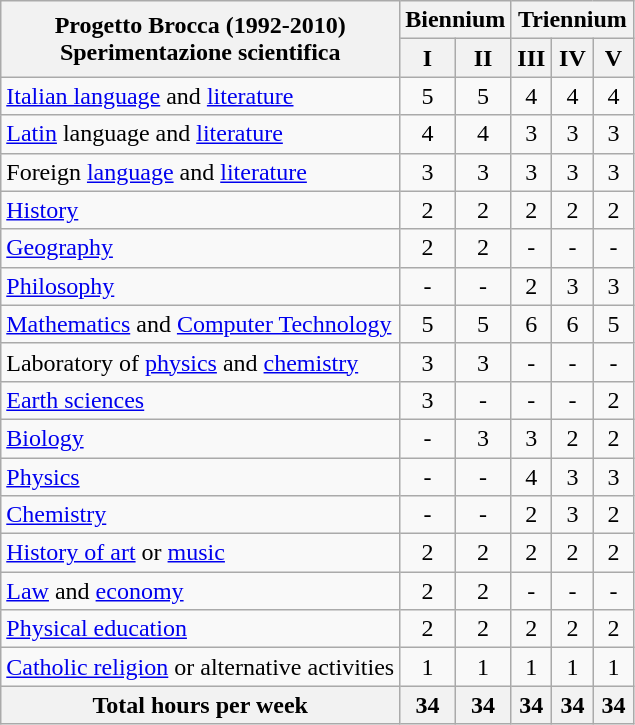<table class="wikitable">
<tr>
<th rowspan="2">Progetto Brocca (1992-2010)<br>Sperimentazione scientifica</th>
<th colspan="2">Biennium</th>
<th colspan="3">Triennium</th>
</tr>
<tr>
<th width=20>I</th>
<th width=20>II</th>
<th width=20>III</th>
<th width=20>IV</th>
<th width=20>V</th>
</tr>
<tr align="center">
<td align="left"><a href='#'>Italian language</a> and <a href='#'>literature</a></td>
<td>5</td>
<td>5</td>
<td>4</td>
<td>4</td>
<td>4</td>
</tr>
<tr align="center">
<td align="left"><a href='#'>Latin</a> language and <a href='#'>literature</a></td>
<td>4</td>
<td>4</td>
<td>3</td>
<td>3</td>
<td>3</td>
</tr>
<tr align="center">
<td align="left">Foreign <a href='#'>language</a> and <a href='#'>literature</a></td>
<td>3</td>
<td>3</td>
<td>3</td>
<td>3</td>
<td>3</td>
</tr>
<tr align="center">
<td align="left"><a href='#'>History</a></td>
<td>2</td>
<td>2</td>
<td>2</td>
<td>2</td>
<td>2</td>
</tr>
<tr align="center">
<td align="left"><a href='#'>Geography</a></td>
<td>2</td>
<td>2</td>
<td>-</td>
<td>-</td>
<td>-</td>
</tr>
<tr align="center">
<td align="left"><a href='#'>Philosophy</a></td>
<td>-</td>
<td>-</td>
<td>2</td>
<td>3</td>
<td>3</td>
</tr>
<tr align="center">
<td align="left"><a href='#'>Mathematics</a> and <a href='#'>Computer Technology</a></td>
<td>5</td>
<td>5</td>
<td>6</td>
<td>6</td>
<td>5</td>
</tr>
<tr align="center">
<td align="left">Laboratory of <a href='#'>physics</a> and <a href='#'>chemistry</a></td>
<td>3</td>
<td>3</td>
<td>-</td>
<td>-</td>
<td>-</td>
</tr>
<tr align="center">
<td align="left"><a href='#'>Earth sciences</a></td>
<td>3</td>
<td>-</td>
<td>-</td>
<td>-</td>
<td>2</td>
</tr>
<tr align="center">
<td align="left"><a href='#'>Biology</a></td>
<td>-</td>
<td>3</td>
<td>3</td>
<td>2</td>
<td>2</td>
</tr>
<tr align="center">
<td align="left"><a href='#'>Physics</a></td>
<td>-</td>
<td>-</td>
<td>4</td>
<td>3</td>
<td>3</td>
</tr>
<tr align="center">
<td align="left"><a href='#'>Chemistry</a></td>
<td>-</td>
<td>-</td>
<td>2</td>
<td>3</td>
<td>2</td>
</tr>
<tr align="center">
<td align="left"><a href='#'>History of art</a> or <a href='#'>music</a></td>
<td>2</td>
<td>2</td>
<td>2</td>
<td>2</td>
<td>2</td>
</tr>
<tr align="center">
<td align="left"><a href='#'>Law</a> and <a href='#'>economy</a></td>
<td>2</td>
<td>2</td>
<td>-</td>
<td>-</td>
<td>-</td>
</tr>
<tr align="center">
<td align="left"><a href='#'>Physical education</a></td>
<td>2</td>
<td>2</td>
<td>2</td>
<td>2</td>
<td>2</td>
</tr>
<tr align="center">
<td align="left"><a href='#'>Catholic religion</a> or alternative activities</td>
<td>1</td>
<td>1</td>
<td>1</td>
<td>1</td>
<td>1</td>
</tr>
<tr>
<th>Total hours per week</th>
<th>34</th>
<th>34</th>
<th>34</th>
<th>34</th>
<th>34</th>
</tr>
</table>
